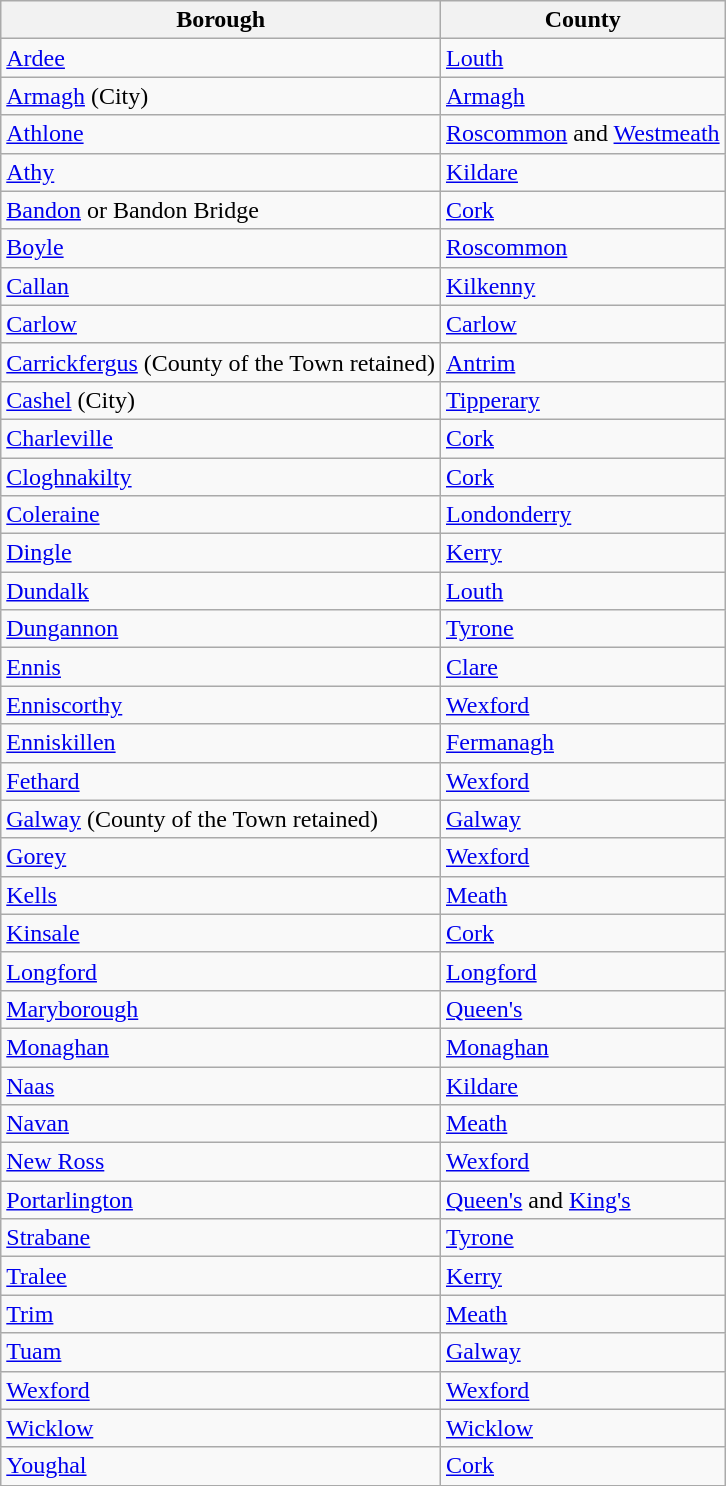<table class="wikitable">
<tr>
<th>Borough</th>
<th>County</th>
</tr>
<tr>
<td><a href='#'>Ardee</a></td>
<td><a href='#'>Louth</a></td>
</tr>
<tr>
<td><a href='#'>Armagh</a> (City)</td>
<td><a href='#'>Armagh</a></td>
</tr>
<tr>
<td><a href='#'>Athlone</a></td>
<td><a href='#'>Roscommon</a> and <a href='#'>Westmeath</a></td>
</tr>
<tr>
<td><a href='#'>Athy</a></td>
<td><a href='#'>Kildare</a></td>
</tr>
<tr>
<td><a href='#'>Bandon</a> or Bandon Bridge</td>
<td><a href='#'>Cork</a></td>
</tr>
<tr>
<td><a href='#'>Boyle</a></td>
<td><a href='#'>Roscommon</a></td>
</tr>
<tr>
<td><a href='#'>Callan</a></td>
<td><a href='#'>Kilkenny</a></td>
</tr>
<tr>
<td><a href='#'>Carlow</a></td>
<td><a href='#'>Carlow</a></td>
</tr>
<tr>
<td><a href='#'>Carrickfergus</a> (County of the Town retained)</td>
<td><a href='#'>Antrim</a></td>
</tr>
<tr>
<td><a href='#'>Cashel</a> (City)</td>
<td><a href='#'>Tipperary</a></td>
</tr>
<tr>
<td><a href='#'>Charleville</a></td>
<td><a href='#'>Cork</a></td>
</tr>
<tr>
<td><a href='#'>Cloghnakilty</a></td>
<td><a href='#'>Cork</a></td>
</tr>
<tr>
<td><a href='#'>Coleraine</a></td>
<td><a href='#'>Londonderry</a></td>
</tr>
<tr>
<td><a href='#'>Dingle</a></td>
<td><a href='#'>Kerry</a></td>
</tr>
<tr>
<td><a href='#'>Dundalk</a></td>
<td><a href='#'>Louth</a></td>
</tr>
<tr>
<td><a href='#'>Dungannon</a></td>
<td><a href='#'>Tyrone</a></td>
</tr>
<tr>
<td><a href='#'>Ennis</a></td>
<td><a href='#'>Clare</a></td>
</tr>
<tr>
<td><a href='#'>Enniscorthy</a></td>
<td><a href='#'>Wexford</a></td>
</tr>
<tr>
<td><a href='#'>Enniskillen</a></td>
<td><a href='#'>Fermanagh</a></td>
</tr>
<tr>
<td><a href='#'>Fethard</a></td>
<td><a href='#'>Wexford</a></td>
</tr>
<tr>
<td><a href='#'>Galway</a> (County of the Town retained)</td>
<td><a href='#'>Galway</a></td>
</tr>
<tr>
<td><a href='#'>Gorey</a></td>
<td><a href='#'>Wexford</a></td>
</tr>
<tr>
<td><a href='#'>Kells</a></td>
<td><a href='#'>Meath</a></td>
</tr>
<tr>
<td><a href='#'>Kinsale</a></td>
<td><a href='#'>Cork</a></td>
</tr>
<tr>
<td><a href='#'>Longford</a></td>
<td><a href='#'>Longford</a></td>
</tr>
<tr>
<td><a href='#'>Maryborough</a></td>
<td><a href='#'>Queen's</a></td>
</tr>
<tr>
<td><a href='#'>Monaghan</a></td>
<td><a href='#'>Monaghan</a></td>
</tr>
<tr>
<td><a href='#'>Naas</a></td>
<td><a href='#'>Kildare</a></td>
</tr>
<tr>
<td><a href='#'>Navan</a></td>
<td><a href='#'>Meath</a></td>
</tr>
<tr>
<td><a href='#'>New Ross</a></td>
<td><a href='#'>Wexford</a></td>
</tr>
<tr>
<td><a href='#'>Portarlington</a></td>
<td><a href='#'>Queen's</a> and <a href='#'>King's</a></td>
</tr>
<tr>
<td><a href='#'>Strabane</a></td>
<td><a href='#'>Tyrone</a></td>
</tr>
<tr>
<td><a href='#'>Tralee</a></td>
<td><a href='#'>Kerry</a></td>
</tr>
<tr>
<td><a href='#'>Trim</a></td>
<td><a href='#'>Meath</a></td>
</tr>
<tr>
<td><a href='#'>Tuam</a></td>
<td><a href='#'>Galway</a></td>
</tr>
<tr>
<td><a href='#'>Wexford</a></td>
<td><a href='#'>Wexford</a></td>
</tr>
<tr>
<td><a href='#'>Wicklow</a></td>
<td><a href='#'>Wicklow</a></td>
</tr>
<tr>
<td><a href='#'>Youghal</a></td>
<td><a href='#'>Cork</a></td>
</tr>
</table>
